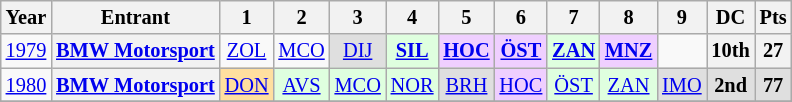<table class="wikitable" style="text-align:center; font-size:85%">
<tr>
<th>Year</th>
<th>Entrant</th>
<th>1</th>
<th>2</th>
<th>3</th>
<th>4</th>
<th>5</th>
<th>6</th>
<th>7</th>
<th>8</th>
<th>9</th>
<th>DC</th>
<th>Pts</th>
</tr>
<tr>
<td><a href='#'>1979</a></td>
<th nowrap><a href='#'>BMW Motorsport</a></th>
<td><a href='#'>ZOL</a></td>
<td><a href='#'>MCO</a></td>
<td style="background:#DFDFDF;"><a href='#'>DIJ</a><br></td>
<td style="background:#DFFFDF;"><strong><a href='#'>SIL</a></strong><br></td>
<td style="background:#EFCFFF;"><strong><a href='#'>HOC</a></strong><br></td>
<td style="background:#EFCFFF;"><strong><a href='#'>ÖST</a></strong><br></td>
<td style="background:#DFFFDF;"><strong><a href='#'>ZAN</a></strong><br></td>
<td style="background:#EFCFFF;"><strong><a href='#'>MNZ</a></strong><br></td>
<td></td>
<th>10th</th>
<th>27</th>
</tr>
<tr>
<td><a href='#'>1980</a></td>
<th nowrap><a href='#'>BMW Motorsport</a></th>
<td style="background:#FFDF9F;"><a href='#'>DON</a><br></td>
<td style="background:#DFFFDF;"><a href='#'>AVS</a><br></td>
<td style="background:#DFFFDF;"><a href='#'>MCO</a><br></td>
<td style="background:#DFFFDF;"><a href='#'>NOR</a><br></td>
<td style="background:#DFDFDF;"><a href='#'>BRH</a><br></td>
<td style="background:#EFCFFF;"><a href='#'>HOC</a><br></td>
<td style="background:#DFFFDF;"><a href='#'>ÖST</a><br></td>
<td style="background:#DFFFDF;"><a href='#'>ZAN</a><br></td>
<td style="background:#DFDFDF;"><a href='#'>IMO</a><br></td>
<td style="background:#DFDFDF;"><strong>2nd</strong></td>
<td style="background:#DFDFDF;"><strong>77</strong></td>
</tr>
<tr>
</tr>
</table>
